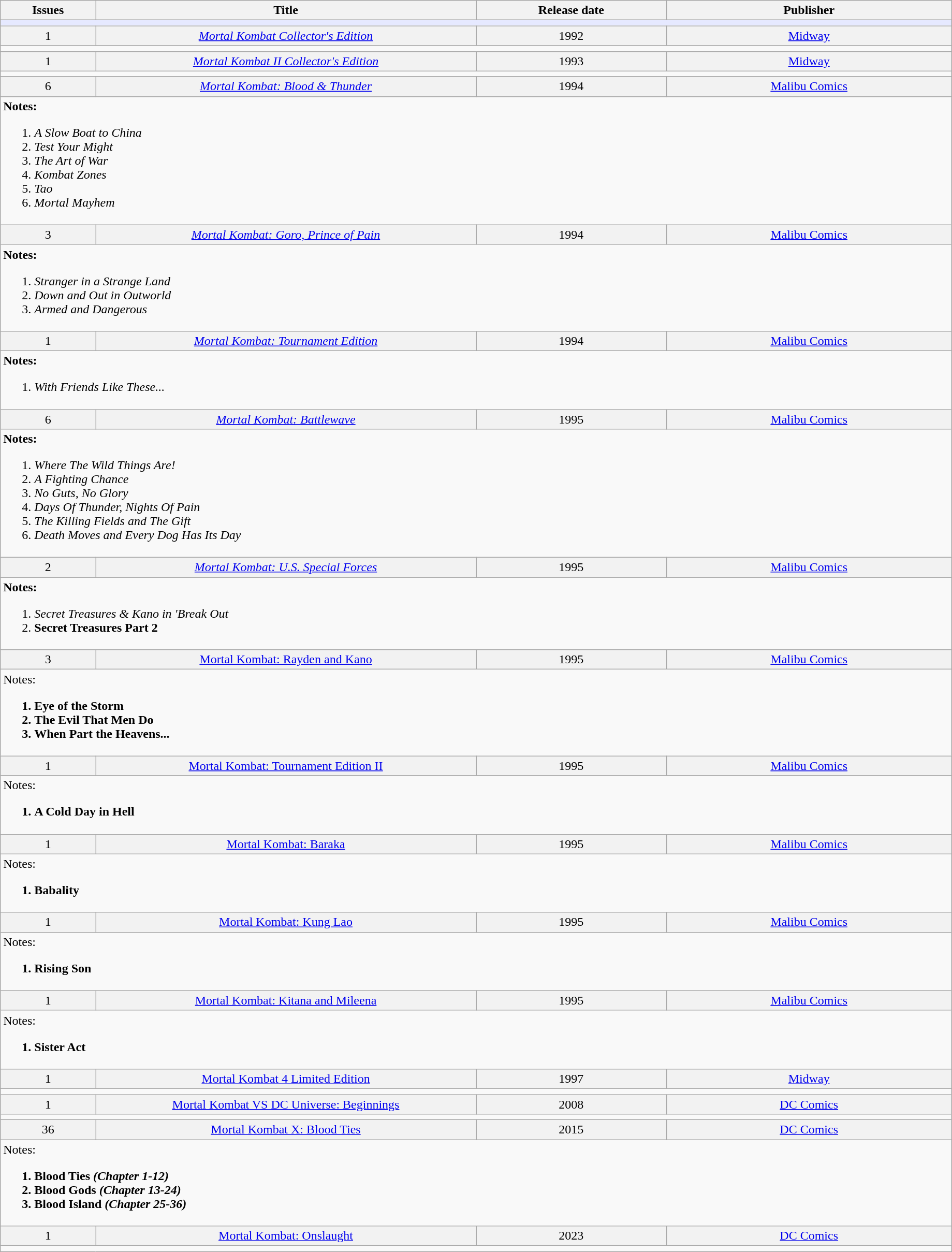<table class="wikitable" style="width:97%;">
<tr style="text-align: center;">
<th style="width:5%;">Issues</th>
<th colspan="2" style="width:20%;">Title</th>
<th style="width:10%;">Release date</th>
<th style="width:15%;">Publisher</th>
</tr>
<tr>
<td colspan="5" style="background:#e6e9ff;"></td>
</tr>
<tr style="background:#f2f2f2; text-align:center;">
<td>1</td>
<td colspan="2"><a href='#'><em>Mortal Kombat Collector's Edition</em></a></td>
<td>1992</td>
<td><a href='#'>Midway</a></td>
</tr>
<tr>
<td colspan="5" style="border: none; vertical-align: top;"></td>
</tr>
<tr style="background:#f2f2f2; text-align:center;">
<td>1</td>
<td colspan="2"><a href='#'><em>Mortal Kombat II Collector's Edition</em></a></td>
<td>1993</td>
<td><a href='#'>Midway</a></td>
</tr>
<tr>
<td colspan="5" style="border: none; vertical-align: top;"></td>
</tr>
<tr style="background:#f2f2f2; text-align:center;">
<td>6</td>
<td colspan="2"><a href='#'><em>Mortal Kombat: Blood & Thunder</em></a></td>
<td>1994</td>
<td><a href='#'>Malibu Comics</a></td>
</tr>
<tr>
<td colspan="5" style="border: none; vertical-align: top;"><strong>Notes:</strong><br><ol><li><em>A Slow Boat to China</em></li><li><em>Test Your Might</em></li><li><em>The Art of War</em></li><li><em>Kombat Zones</em></li><li><em>Tao</em></li><li><em>Mortal Mayhem</em></li></ol></td>
</tr>
<tr style="background:#f2f2f2; text-align:center;">
<td>3</td>
<td colspan="2"><a href='#'><em>Mortal Kombat: Goro, Prince of Pain</em></a></td>
<td>1994</td>
<td><a href='#'>Malibu Comics</a></td>
</tr>
<tr>
<td colspan="5" style="border: none; vertical-align: top;"><strong>Notes:</strong><br><ol><li><em>Stranger in a Strange Land</em></li><li><em>Down and Out in Outworld</em></li><li><em>Armed and Dangerous</em></li></ol></td>
</tr>
<tr style="background:#f2f2f2; text-align:center;">
<td>1</td>
<td colspan="2"><a href='#'><em>Mortal Kombat: Tournament Edition</em></a></td>
<td>1994</td>
<td><a href='#'>Malibu Comics</a></td>
</tr>
<tr>
<td colspan="5" style="border: none; vertical-align: top;"><strong>Notes:</strong><br><ol><li><em>With Friends Like These...</em></li></ol></td>
</tr>
<tr style="background:#f2f2f2; text-align:center;">
<td>6</td>
<td colspan="2"><a href='#'><em>Mortal Kombat: Battlewave</em></a></td>
<td>1995</td>
<td><a href='#'>Malibu Comics</a></td>
</tr>
<tr>
<td colspan="5" style="border: none; vertical-align: top;"><strong>Notes:</strong><br><ol><li><em>Where The Wild Things Are!</em></li><li><em>A Fighting Chance</em></li><li><em>No Guts, No Glory</em></li><li><em>Days Of Thunder, Nights Of Pain</em></li><li><em>The Killing Fields and The Gift </em></li><li><em>Death Moves and Every Dog Has Its Day</em></li></ol></td>
</tr>
<tr style="background:#f2f2f2; text-align:center;">
<td>2</td>
<td colspan="2"><a href='#'><em>Mortal Kombat: U.S. Special Forces</em></a></td>
<td>1995</td>
<td><a href='#'>Malibu Comics</a></td>
</tr>
<tr>
<td colspan="5" style="border: none; vertical-align: top;"><strong>Notes:</strong><br><ol><li><em>Secret Treasures & Kano in 'Break Out<strong></li><li></em>Secret Treasures Part 2<em></li></ol></td>
</tr>
<tr style="background:#f2f2f2; text-align:center;">
<td>3</td>
<td colspan="2"><a href='#'></em>Mortal Kombat: Rayden and Kano<em></a></td>
<td>1995</td>
<td><a href='#'>Malibu Comics</a></td>
</tr>
<tr>
<td colspan="5" style="border: none; vertical-align: top;"></strong>Notes:<strong><br><ol><li></em>Eye of the Storm<em></li><li></em>The Evil That Men Do<em></li><li></em>When Part the Heavens...<em></li></ol></td>
</tr>
<tr style="background:#f2f2f2; text-align:center;">
<td>1</td>
<td colspan="2"><a href='#'></em>Mortal Kombat: Tournament Edition II<em></a></td>
<td>1995</td>
<td><a href='#'>Malibu Comics</a></td>
</tr>
<tr>
<td colspan="5" style="border: none; vertical-align: top;"></strong>Notes:<strong><br><ol><li></em>A Cold Day in Hell<em></li></ol></td>
</tr>
<tr style="background:#f2f2f2; text-align:center;">
<td>1</td>
<td colspan="2"><a href='#'></em>Mortal Kombat: Baraka<em></a></td>
<td>1995</td>
<td><a href='#'>Malibu Comics</a></td>
</tr>
<tr>
<td colspan="5" style="border: none; vertical-align: top;"></strong>Notes:<strong><br><ol><li></em>Babality<em></li></ol></td>
</tr>
<tr style="background:#f2f2f2; text-align:center;">
<td>1</td>
<td colspan="2"><a href='#'></em>Mortal Kombat: Kung Lao<em></a></td>
<td>1995</td>
<td><a href='#'>Malibu Comics</a></td>
</tr>
<tr>
<td colspan="5" style="border: none; vertical-align: top;"></strong>Notes:<strong><br><ol><li></em>Rising Son<em></li></ol></td>
</tr>
<tr style="background:#f2f2f2; text-align:center;">
<td>1</td>
<td colspan="2"><a href='#'></em>Mortal Kombat: Kitana and Mileena<em></a></td>
<td>1995</td>
<td><a href='#'>Malibu Comics</a></td>
</tr>
<tr>
<td colspan="5" style="border: none; vertical-align: top;"></strong>Notes:<strong><br><ol><li></em>Sister Act<em></li></ol></td>
</tr>
<tr style="background:#f2f2f2; text-align:center;">
<td>1</td>
<td colspan="2"><a href='#'></em>Mortal Kombat 4 Limited Edition<em></a></td>
<td>1997</td>
<td><a href='#'>Midway</a></td>
</tr>
<tr>
<td colspan="5" style="border: none; vertical-align: top;"></td>
</tr>
<tr style="background:#f2f2f2; text-align:center;">
<td>1</td>
<td colspan="2"><a href='#'></em>Mortal Kombat VS DC Universe: Beginnings<em></a></td>
<td>2008</td>
<td><a href='#'>DC Comics</a></td>
</tr>
<tr>
<td colspan="5" style="border: none; vertical-align: top;"></td>
</tr>
<tr style="background:#f2f2f2; text-align:center;">
<td>36</td>
<td colspan="2"><a href='#'></em>Mortal Kombat X: Blood Ties<em></a></td>
<td>2015</td>
<td><a href='#'>DC Comics</a></td>
</tr>
<tr>
<td colspan="5" style="border: none; vertical-align: top;"></strong>Notes:<strong><br><ol><li></em>Blood Ties<em> (Chapter 1-12)</li><li></em>Blood Gods<em> (Chapter 13-24)</li><li></em>Blood Island<em> (Chapter 25-36)</li></ol></td>
</tr>
<tr style="background:#f2f2f2; text-align:center;">
<td>1</td>
<td colspan="2"></em><a href='#'>Mortal Kombat: Onslaught</a><em></td>
<td>2023</td>
<td><a href='#'>DC Comics</a></td>
</tr>
<tr>
<td colspan="5" style="border: none; vertical-align: top;"></td>
</tr>
</table>
